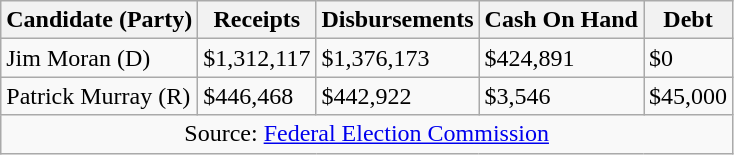<table class="wikitable sortable">
<tr>
<th>Candidate (Party)</th>
<th>Receipts</th>
<th>Disbursements</th>
<th>Cash On Hand</th>
<th>Debt</th>
</tr>
<tr>
<td>Jim Moran (D)</td>
<td>$1,312,117</td>
<td>$1,376,173</td>
<td>$424,891</td>
<td>$0</td>
</tr>
<tr>
<td>Patrick Murray (R)</td>
<td>$446,468</td>
<td>$442,922</td>
<td>$3,546</td>
<td>$45,000</td>
</tr>
<tr align=center>
<td colspan="5">Source: <a href='#'>Federal Election Commission</a></td>
</tr>
</table>
